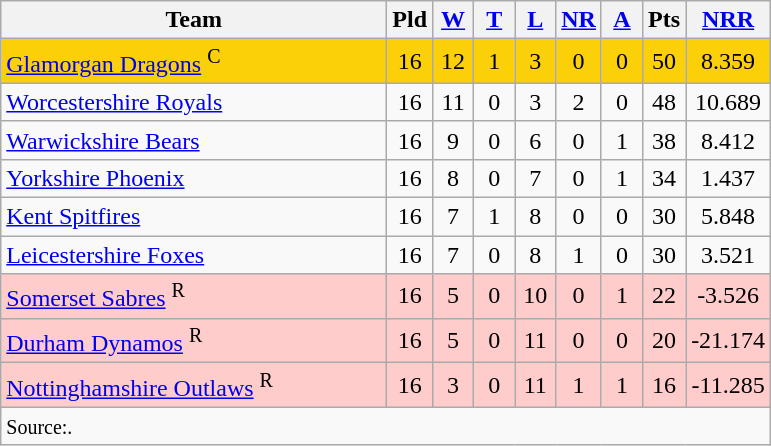<table class="wikitable" style="text-align:center;">
<tr>
<th width=250>Team</th>
<th width=20 abbr="Played">Pld</th>
<th width=20 abbr="Won"><a href='#'>W</a></th>
<th width=20 abbr="Tied"><a href='#'>T</a></th>
<th width=20 abbr="Lost"><a href='#'>L</a></th>
<th width=20 abbr="No result"><a href='#'>NR</a></th>
<th width=20 abbr="Abandoned"><a href='#'>A</a></th>
<th width=20 abbr="Points">Pts</th>
<th width=20 abbr="Net Run Rate"><a href='#'>NRR</a></th>
</tr>
<tr style="background:#fbd009;">
<td style="text-align:left;"><a href='#'>Glamorgan Dragons</a> <sup>C</sup></td>
<td>16</td>
<td>12</td>
<td>1</td>
<td>3</td>
<td>0</td>
<td>0</td>
<td>50</td>
<td>8.359</td>
</tr>
<tr style="background:#f9f9f9;">
<td style="text-align:left;"><a href='#'>Worcestershire Royals</a></td>
<td>16</td>
<td>11</td>
<td>0</td>
<td>3</td>
<td>2</td>
<td>0</td>
<td>48</td>
<td>10.689</td>
</tr>
<tr style="background:#f9f9f9;">
<td style="text-align:left;"><a href='#'>Warwickshire Bears</a></td>
<td>16</td>
<td>9</td>
<td>0</td>
<td>6</td>
<td>0</td>
<td>1</td>
<td>38</td>
<td>8.412</td>
</tr>
<tr style="background:#f9f9f9;">
<td style="text-align:left;"><a href='#'>Yorkshire Phoenix</a></td>
<td>16</td>
<td>8</td>
<td>0</td>
<td>7</td>
<td>0</td>
<td>1</td>
<td>34</td>
<td>1.437</td>
</tr>
<tr style="background:#f9f9f9;">
<td style="text-align:left;"><a href='#'>Kent Spitfires</a></td>
<td>16</td>
<td>7</td>
<td>1</td>
<td>8</td>
<td>0</td>
<td>0</td>
<td>30</td>
<td>5.848</td>
</tr>
<tr style="background:#f9f9f9;">
<td style="text-align:left;"><a href='#'>Leicestershire Foxes</a></td>
<td>16</td>
<td>7</td>
<td>0</td>
<td>8</td>
<td>1</td>
<td>0</td>
<td>30</td>
<td>3.521</td>
</tr>
<tr style="background:#FFCCCC;">
<td style="text-align:left;"><a href='#'>Somerset Sabres</a> <sup>R</sup></td>
<td>16</td>
<td>5</td>
<td>0</td>
<td>10</td>
<td>0</td>
<td>1</td>
<td>22</td>
<td>-3.526</td>
</tr>
<tr style="background:#FFCCCC;">
<td style="text-align:left;"><a href='#'>Durham Dynamos</a> <sup>R</sup></td>
<td>16</td>
<td>5</td>
<td>0</td>
<td>11</td>
<td>0</td>
<td>0</td>
<td>20</td>
<td>-21.174</td>
</tr>
<tr style="background:#FFCCCC;">
<td style="text-align:left;"><a href='#'>Nottinghamshire Outlaws</a> <sup>R</sup></td>
<td>16</td>
<td>3</td>
<td>0</td>
<td>11</td>
<td>1</td>
<td>1</td>
<td>16</td>
<td>-11.285</td>
</tr>
<tr>
<td colspan=9 align="left"><small>Source:.</small></td>
</tr>
</table>
